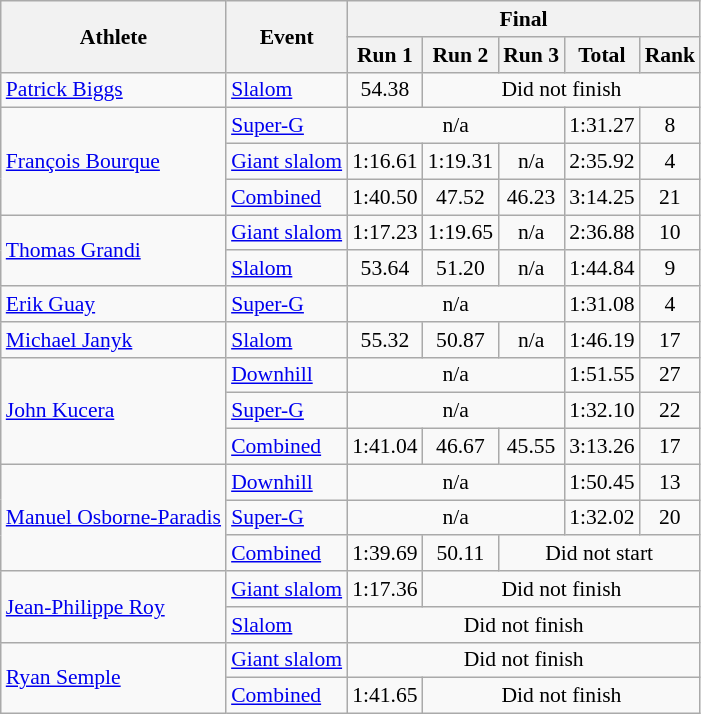<table class="wikitable" style="font-size:90%">
<tr>
<th rowspan="2">Athlete</th>
<th rowspan="2">Event</th>
<th colspan="5">Final</th>
</tr>
<tr>
<th>Run 1</th>
<th>Run 2</th>
<th>Run 3</th>
<th>Total</th>
<th>Rank</th>
</tr>
<tr>
<td><a href='#'>Patrick Biggs</a></td>
<td><a href='#'>Slalom</a></td>
<td style="text-align:center;">54.38</td>
<td colspan="4" style="text-align:center;">Did not finish</td>
</tr>
<tr>
<td rowspan=3><a href='#'>François Bourque</a></td>
<td><a href='#'>Super-G</a></td>
<td colspan="3" style="text-align:center;">n/a</td>
<td style="text-align:center;">1:31.27</td>
<td style="text-align:center;">8</td>
</tr>
<tr>
<td><a href='#'>Giant slalom</a></td>
<td style="text-align:center;">1:16.61</td>
<td style="text-align:center;">1:19.31</td>
<td style="text-align:center;">n/a</td>
<td style="text-align:center;">2:35.92</td>
<td style="text-align:center;">4</td>
</tr>
<tr>
<td><a href='#'>Combined</a></td>
<td style="text-align:center;">1:40.50</td>
<td style="text-align:center;">47.52</td>
<td style="text-align:center;">46.23</td>
<td style="text-align:center;">3:14.25</td>
<td style="text-align:center;">21</td>
</tr>
<tr>
<td rowspan=2><a href='#'>Thomas Grandi</a></td>
<td><a href='#'>Giant slalom</a></td>
<td style="text-align:center;">1:17.23</td>
<td style="text-align:center;">1:19.65</td>
<td style="text-align:center;">n/a</td>
<td style="text-align:center;">2:36.88</td>
<td style="text-align:center;">10</td>
</tr>
<tr>
<td><a href='#'>Slalom</a></td>
<td style="text-align:center;">53.64</td>
<td style="text-align:center;">51.20</td>
<td style="text-align:center;">n/a</td>
<td style="text-align:center;">1:44.84</td>
<td style="text-align:center;">9</td>
</tr>
<tr>
<td><a href='#'>Erik Guay</a></td>
<td><a href='#'>Super-G</a></td>
<td colspan="3" style="text-align:center;">n/a</td>
<td style="text-align:center;">1:31.08</td>
<td style="text-align:center;">4</td>
</tr>
<tr>
<td><a href='#'>Michael Janyk</a></td>
<td><a href='#'>Slalom</a></td>
<td style="text-align:center;">55.32</td>
<td style="text-align:center;">50.87</td>
<td style="text-align:center;">n/a</td>
<td style="text-align:center;">1:46.19</td>
<td style="text-align:center;">17</td>
</tr>
<tr>
<td rowspan=3><a href='#'>John Kucera</a></td>
<td><a href='#'>Downhill</a></td>
<td colspan="3" style="text-align:center;">n/a</td>
<td style="text-align:center;">1:51.55</td>
<td style="text-align:center;">27</td>
</tr>
<tr>
<td><a href='#'>Super-G</a></td>
<td colspan="3" style="text-align:center;">n/a</td>
<td style="text-align:center;">1:32.10</td>
<td style="text-align:center;">22</td>
</tr>
<tr>
<td><a href='#'>Combined</a></td>
<td style="text-align:center;">1:41.04</td>
<td style="text-align:center;">46.67</td>
<td style="text-align:center;">45.55</td>
<td style="text-align:center;">3:13.26</td>
<td style="text-align:center;">17</td>
</tr>
<tr>
<td rowspan=3><a href='#'>Manuel Osborne-Paradis</a></td>
<td><a href='#'>Downhill</a></td>
<td colspan="3" style="text-align:center;">n/a</td>
<td style="text-align:center;">1:50.45</td>
<td style="text-align:center;">13</td>
</tr>
<tr>
<td><a href='#'>Super-G</a></td>
<td colspan="3" style="text-align:center;">n/a</td>
<td style="text-align:center;">1:32.02</td>
<td style="text-align:center;">20</td>
</tr>
<tr>
<td><a href='#'>Combined</a></td>
<td style="text-align:center;">1:39.69</td>
<td style="text-align:center;">50.11</td>
<td colspan="3" style="text-align:center;">Did not start</td>
</tr>
<tr>
<td rowspan=2><a href='#'>Jean-Philippe Roy</a></td>
<td><a href='#'>Giant slalom</a></td>
<td style="text-align:center;">1:17.36</td>
<td colspan="4" style="text-align:center;">Did not finish</td>
</tr>
<tr>
<td><a href='#'>Slalom</a></td>
<td colspan="5" style="text-align:center;">Did not finish</td>
</tr>
<tr>
<td rowspan=2><a href='#'>Ryan Semple</a></td>
<td><a href='#'>Giant slalom</a></td>
<td colspan="5" style="text-align:center;">Did not finish</td>
</tr>
<tr>
<td><a href='#'>Combined</a></td>
<td style="text-align:center;">1:41.65</td>
<td colspan="4" style="text-align:center;">Did not finish</td>
</tr>
</table>
